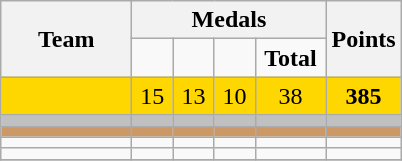<table class="wikitable" style="text-align:center;">
<tr>
<th width=80px rowspan=2>Team</th>
<th colspan=4>Medals</th>
<th rowspan=2>Points</th>
</tr>
<tr>
<td width=20px></td>
<td width=20px></td>
<td width=20px></td>
<td width=40px align=center><strong>Total</strong></td>
</tr>
<tr bgcolor="gold">
<td></td>
<td>15</td>
<td>13</td>
<td>10</td>
<td>38</td>
<td><strong>385</strong></td>
</tr>
<tr bgcolor="silver">
<td></td>
<td></td>
<td></td>
<td></td>
<td></td>
<td></td>
</tr>
<tr bgcolor="CC9966">
<td></td>
<td></td>
<td></td>
<td></td>
<td></td>
<td></td>
</tr>
<tr>
<td><strong></strong></td>
<td></td>
<td></td>
<td></td>
<td></td>
<td></td>
</tr>
<tr>
<td></td>
<td></td>
<td></td>
<td></td>
<td></td>
<td></td>
</tr>
<tr>
</tr>
</table>
